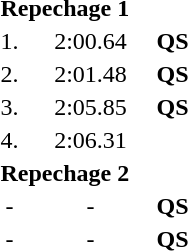<table style="text-align:center">
<tr>
<td colspan=4 align=left><strong>Repechage 1</strong></td>
</tr>
<tr>
<td width-30>1.</td>
<td align=left></td>
<td width=80>2:00.64</td>
<td><strong>QS</strong></td>
</tr>
<tr>
<td>2.</td>
<td align=left></td>
<td>2:01.48</td>
<td><strong>QS</strong></td>
</tr>
<tr>
<td>3.</td>
<td align=left></td>
<td>2:05.85</td>
<td><strong>QS</strong></td>
</tr>
<tr>
<td>4.</td>
<td align=left></td>
<td>2:06.31</td>
<td></td>
</tr>
<tr>
<td colspan=4 align=left><strong>Repechage 2</strong></td>
</tr>
<tr>
<td>-</td>
<td align=left></td>
<td width=80>-</td>
<td><strong>QS</strong></td>
</tr>
<tr>
<td>-</td>
<td align=left></td>
<td>-</td>
<td><strong>QS</strong></td>
</tr>
</table>
